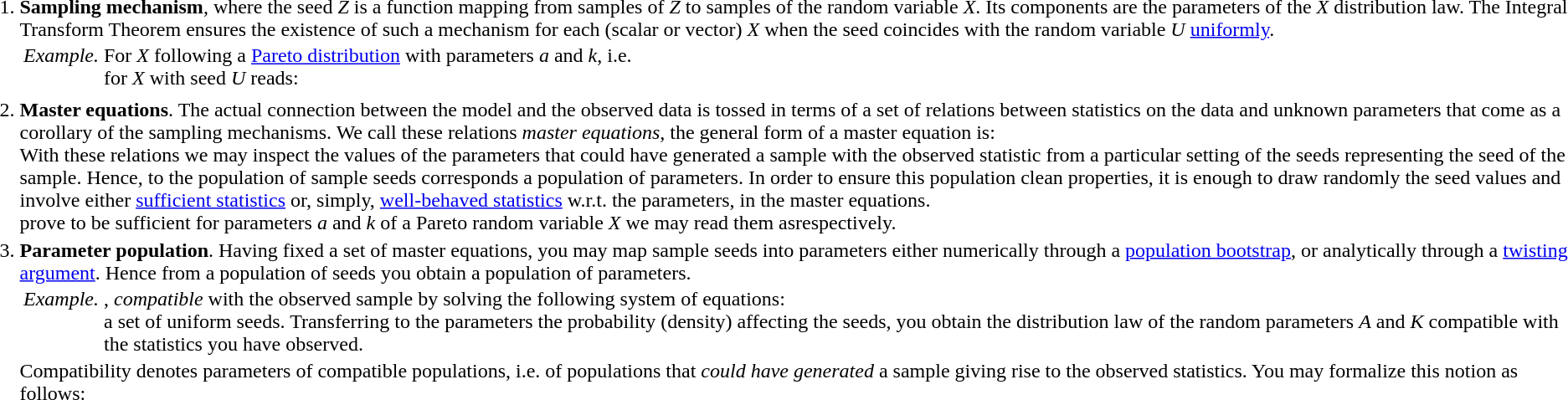<table>
<tr valign="top">
<td>1.</td>
<td><strong>Sampling mechanism</strong>, where the seed <em>Z</em> is a function mapping from samples of <em>Z</em> to samples of the random variable <em>X</em>. Its components  are  the parameters of the   <em>X</em> distribution law. The Integral Transform Theorem  ensures the existence of such a mechanism for each (scalar or vector) <em>X</em> when the seed coincides with the random variable <em>U</em> <a href='#'>uniformly</a>.<br><table>
<tr valign="top">
<td><em>Example. </em></td>
<td>For <em>X</em> following a <a href='#'>Pareto distribution</a> with parameters <em>a</em> and <em>k</em>, i.e.<br> for <em>X</em> with seed <em>U</em>  reads:</td>
</tr>
</table>
</td>
</tr>
<tr valign="top">
<td>2.</td>
<td><strong>Master equations</strong>. The actual connection between the model and the observed data is tossed in terms of a set of relations between statistics on the data and unknown parameters that come as a corollary of the sampling mechanisms. We call these relations <em>master equations</em>, the general form of a master equation is:<br>With these relations we may inspect the values of the parameters that could have generated a sample with the observed statistic from a particular setting of the seeds representing the seed of the sample. Hence, to the population of sample seeds corresponds a population of parameters. In order to ensure this population clean properties, it is enough to draw randomly the seed values and involve either <a href='#'>sufficient statistics</a> or, simply,  <a href='#'>well-behaved statistics</a>  w.r.t. the parameters, in the master equations.<br> prove to be sufficient for parameters <em>a</em> and <em>k</em> of a Pareto random variable <em>X</em> we may read them asrespectively.</td>
</tr>
<tr valign="top">
<td>3.</td>
<td><strong>Parameter population</strong>. Having fixed a set of master equations, you may map sample seeds into parameters either numerically through a <a href='#'>population bootstrap</a>, or analytically through a <a href='#'>twisting argument</a>. Hence from a population of seeds you obtain a population of parameters.<br><table>
<tr valign="top">
<td><em>Example. </em></td>
<td>, <em>compatible</em> with the observed sample by solving the following system of equations:<br> a set of uniform seeds. Transferring to the parameters the probability (density) affecting the seeds,  you obtain the distribution law of the random  parameters <em>A</em> and <em>K</em> compatible with the statistics you have observed.</td>
</tr>
</table>
Compatibility denotes parameters of compatible populations, i.e. of populations that <em>could have generated</em> a sample giving rise to the observed statistics. You may formalize this notion as follows:</td>
</tr>
</table>
